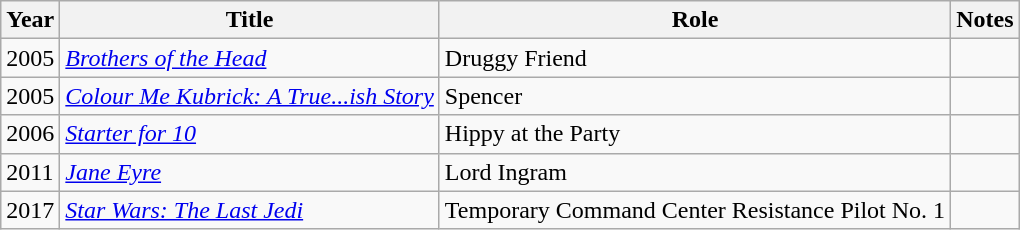<table class="wikitable">
<tr>
<th>Year</th>
<th>Title</th>
<th>Role</th>
<th>Notes</th>
</tr>
<tr>
<td>2005</td>
<td><em><a href='#'>Brothers of the Head</a></em></td>
<td>Druggy Friend</td>
<td></td>
</tr>
<tr>
<td>2005</td>
<td><em><a href='#'>Colour Me Kubrick: A True...ish Story</a></em></td>
<td>Spencer</td>
<td></td>
</tr>
<tr>
<td>2006</td>
<td><em><a href='#'>Starter for 10</a></em></td>
<td>Hippy at the Party</td>
<td></td>
</tr>
<tr>
<td>2011</td>
<td><em><a href='#'>Jane Eyre</a></em></td>
<td>Lord Ingram</td>
<td></td>
</tr>
<tr>
<td>2017</td>
<td><em><a href='#'>Star Wars: The Last Jedi</a></em></td>
<td>Temporary Command Center Resistance Pilot No. 1</td>
<td></td>
</tr>
</table>
